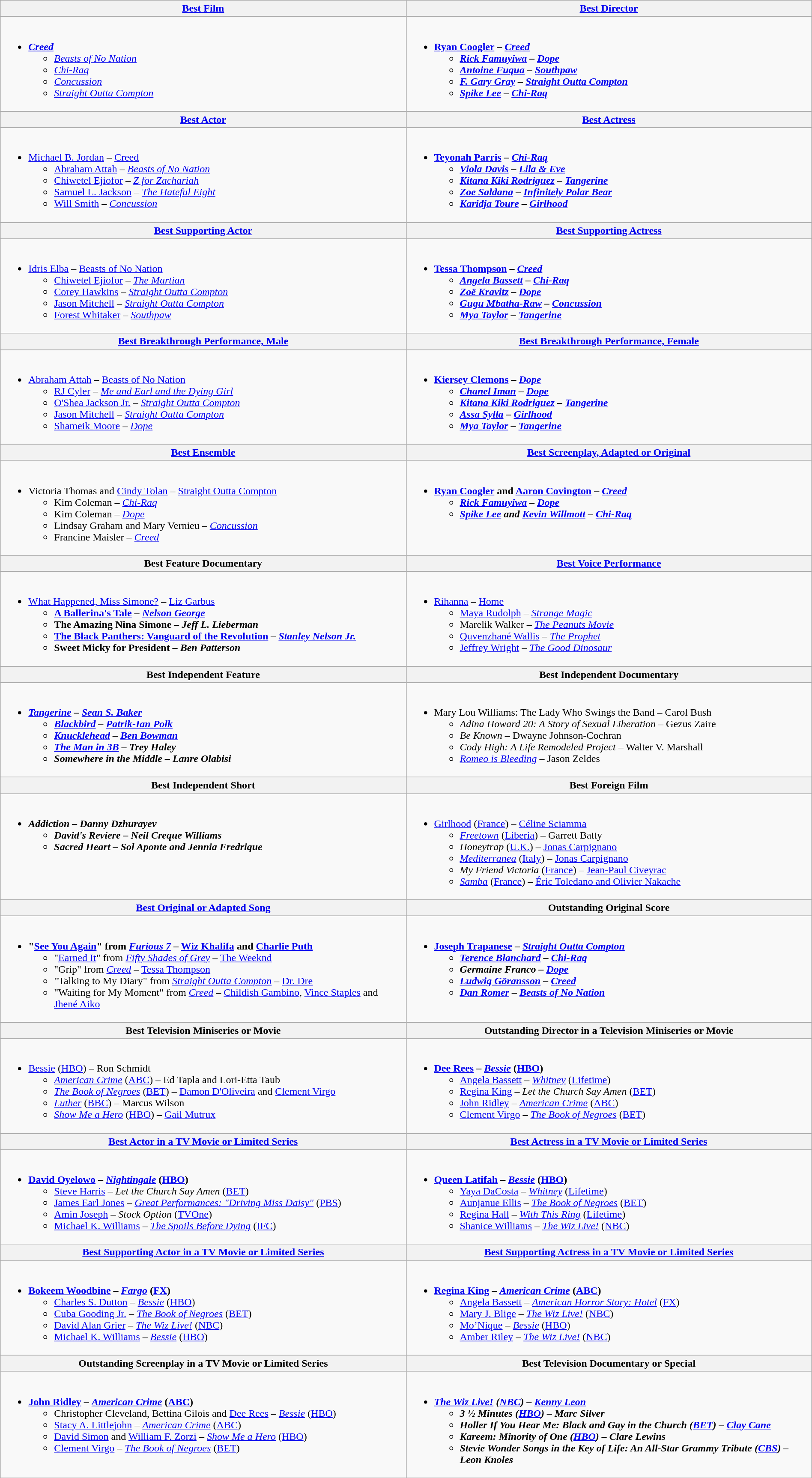<table class=wikitable width="100%">
<tr>
<th width="50%"><a href='#'>Best Film</a></th>
<th width="50%"><a href='#'>Best Director</a></th>
</tr>
<tr>
<td valign="top"><br><ul><li><strong><em><a href='#'>Creed</a></em></strong><ul><li><em><a href='#'>Beasts of No Nation</a></em></li><li><em><a href='#'>Chi-Raq</a></em></li><li><em><a href='#'>Concussion</a></em></li><li><em><a href='#'>Straight Outta Compton</a></em></li></ul></li></ul></td>
<td valign="top"><br><ul><li><strong><a href='#'>Ryan Coogler</a> – <em><a href='#'>Creed</a><strong><em><ul><li><a href='#'>Rick Famuyiwa</a> – </em><a href='#'>Dope</a><em></li><li><a href='#'>Antoine Fuqua</a> – </em><a href='#'>Southpaw</a><em></li><li><a href='#'>F. Gary Gray</a> – </em><a href='#'>Straight Outta Compton</a><em></li><li><a href='#'>Spike Lee</a> – </em><a href='#'>Chi-Raq</a><em></li></ul></li></ul></td>
</tr>
<tr>
<th width="50%"><a href='#'>Best Actor</a></th>
<th width="50%"><a href='#'>Best Actress</a></th>
</tr>
<tr>
<td valign="top"><br><ul><li></strong><a href='#'>Michael B. Jordan</a> – </em><a href='#'>Creed</a></em></strong><ul><li><a href='#'>Abraham Attah</a> – <em><a href='#'>Beasts of No Nation</a></em></li><li><a href='#'>Chiwetel Ejiofor</a> – <em><a href='#'>Z for Zachariah</a></em></li><li><a href='#'>Samuel L. Jackson</a> – <em><a href='#'>The Hateful Eight</a></em></li><li><a href='#'>Will Smith</a> – <em><a href='#'>Concussion</a></em></li></ul></li></ul></td>
<td valign="top"><br><ul><li><strong><a href='#'>Teyonah Parris</a> – <em><a href='#'>Chi-Raq</a><strong><em><ul><li><a href='#'>Viola Davis</a> – </em><a href='#'>Lila & Eve</a><em></li><li><a href='#'>Kitana Kiki Rodriguez</a> – </em><a href='#'>Tangerine</a><em></li><li><a href='#'>Zoe Saldana</a> – </em><a href='#'>Infinitely Polar Bear</a><em></li><li><a href='#'>Karidja Toure</a> – </em><a href='#'>Girlhood</a><em></li></ul></li></ul></td>
</tr>
<tr>
<th width="50%"><a href='#'>Best Supporting Actor</a></th>
<th width="50%"><a href='#'>Best Supporting Actress</a></th>
</tr>
<tr>
<td valign="top"><br><ul><li></strong><a href='#'>Idris Elba</a> – </em><a href='#'>Beasts of No Nation</a></em></strong><ul><li><a href='#'>Chiwetel Ejiofor</a> – <em><a href='#'>The Martian</a></em></li><li><a href='#'>Corey Hawkins</a> – <em><a href='#'>Straight Outta Compton</a></em></li><li><a href='#'>Jason Mitchell</a> – <em><a href='#'>Straight Outta Compton</a></em></li><li><a href='#'>Forest Whitaker</a> – <em><a href='#'>Southpaw</a></em></li></ul></li></ul></td>
<td valign="top"><br><ul><li><strong><a href='#'>Tessa Thompson</a> – <em><a href='#'>Creed</a><strong><em><ul><li><a href='#'>Angela Bassett</a> – </em><a href='#'>Chi-Raq</a><em></li><li><a href='#'>Zoë Kravitz</a> – </em><a href='#'>Dope</a><em></li><li><a href='#'>Gugu Mbatha-Raw</a> – </em><a href='#'>Concussion</a><em></li><li><a href='#'>Mya Taylor</a> – </em><a href='#'>Tangerine</a><em></li></ul></li></ul></td>
</tr>
<tr>
<th width="50%"><a href='#'>Best Breakthrough Performance, Male</a></th>
<th width="50%"><a href='#'>Best Breakthrough Performance, Female</a></th>
</tr>
<tr>
<td valign="top"><br><ul><li></strong><a href='#'>Abraham Attah</a> – </em><a href='#'>Beasts of No Nation</a></em></strong><ul><li><a href='#'>RJ Cyler</a> – <em><a href='#'>Me and Earl and the Dying Girl</a></em></li><li><a href='#'>O'Shea Jackson Jr.</a> – <em><a href='#'>Straight Outta Compton</a></em></li><li><a href='#'>Jason Mitchell</a> – <em><a href='#'>Straight Outta Compton</a></em></li><li><a href='#'>Shameik Moore</a> – <em><a href='#'>Dope</a></em></li></ul></li></ul></td>
<td valign="top"><br><ul><li><strong><a href='#'>Kiersey Clemons</a> – <em><a href='#'>Dope</a><strong><em><ul><li><a href='#'>Chanel Iman</a> – </em><a href='#'>Dope</a><em></li><li><a href='#'>Kitana Kiki Rodriguez</a> – </em><a href='#'>Tangerine</a><em></li><li><a href='#'>Assa Sylla</a> – </em><a href='#'>Girlhood</a><em></li><li><a href='#'>Mya Taylor</a> – </em><a href='#'>Tangerine</a><em></li></ul></li></ul></td>
</tr>
<tr>
<th width="50%"><a href='#'>Best Ensemble</a></th>
<th width="50%"><a href='#'>Best Screenplay, Adapted or Original</a></th>
</tr>
<tr>
<td valign="top"><br><ul><li></strong>Victoria Thomas and <a href='#'>Cindy Tolan</a> – </em><a href='#'>Straight Outta Compton</a></em></strong><ul><li>Kim Coleman – <em><a href='#'>Chi-Raq</a></em></li><li>Kim Coleman – <em><a href='#'>Dope</a></em></li><li>Lindsay Graham and Mary Vernieu – <em><a href='#'>Concussion</a></em></li><li>Francine Maisler – <em><a href='#'>Creed</a></em></li></ul></li></ul></td>
<td valign="top"><br><ul><li><strong><a href='#'>Ryan Coogler</a> and <a href='#'>Aaron Covington</a> – <em><a href='#'>Creed</a><strong><em><ul><li><a href='#'>Rick Famuyiwa</a> – </em><a href='#'>Dope</a><em></li><li><a href='#'>Spike Lee</a> and <a href='#'>Kevin Willmott</a> – </em><a href='#'>Chi-Raq</a><em></li></ul></li></ul></td>
</tr>
<tr>
<th width="50%">Best Feature Documentary</th>
<th width="50%"><a href='#'>Best Voice Performance</a></th>
</tr>
<tr>
<td valign="top"><br><ul><li></em></strong><a href='#'>What Happened, Miss Simone?</a> – <a href='#'>Liz Garbus</a><strong><em><ul><li></em><a href='#'>A Ballerina's Tale</a><em> – <a href='#'>Nelson George</a></li><li></em>The Amazing Nina Simone<em> – Jeff L. Lieberman</li><li></em><a href='#'>The Black Panthers: Vanguard of the Revolution</a><em> – <a href='#'>Stanley Nelson Jr.</a></li><li></em>Sweet Micky for President<em> – Ben Patterson</li></ul></li></ul></td>
<td valign="top"><br><ul><li></strong><a href='#'>Rihanna</a> – </em><a href='#'>Home</a></em></strong><ul><li><a href='#'>Maya Rudolph</a> – <em><a href='#'>Strange Magic</a></em></li><li>Marelik Walker – <em><a href='#'>The Peanuts Movie</a></em></li><li><a href='#'>Quvenzhané Wallis</a> – <em><a href='#'>The Prophet</a></em></li><li><a href='#'>Jeffrey Wright</a> – <em><a href='#'>The Good Dinosaur</a></em></li></ul></li></ul></td>
</tr>
<tr>
<th width="50%">Best Independent Feature</th>
<th width="50%">Best Independent Documentary</th>
</tr>
<tr>
<td valign="top"><br><ul><li><strong><em><a href='#'>Tangerine</a><em> – <a href='#'>Sean S. Baker</a><strong><ul><li></em><a href='#'>Blackbird</a><em> – <a href='#'>Patrik-Ian Polk</a></li><li></em><a href='#'>Knucklehead</a><em> – <a href='#'>Ben Bowman</a></li><li></em><a href='#'>The Man in 3B</a><em> – Trey Haley</li><li></em>Somewhere in the Middle<em> – Lanre Olabisi</li></ul></li></ul></td>
<td valign="top"><br><ul><li></em></strong>Mary Lou Williams: The Lady Who Swings the Band</em> – Carol Bush</strong><ul><li><em>Adina Howard 20: A Story of Sexual Liberation</em> – Gezus Zaire</li><li><em>Be Known</em> – Dwayne Johnson-Cochran</li><li><em>Cody High: A Life Remodeled Project</em> – Walter V. Marshall</li><li><em><a href='#'>Romeo is Bleeding</a></em> – Jason Zeldes</li></ul></li></ul></td>
</tr>
<tr>
<th width="50%">Best Independent Short</th>
<th width="50%">Best Foreign Film</th>
</tr>
<tr>
<td valign="top"><br><ul><li><strong><em>Addiction<em> – Danny Dzhurayev<strong><ul><li></em>David's Reviere<em> – Neil Creque Williams</li><li></em>Sacred Heart<em> – Sol Aponte and Jennia Fredrique</li></ul></li></ul></td>
<td valign="top"><br><ul><li></em></strong><a href='#'>Girlhood</a></em> (<a href='#'>France</a>) – <a href='#'>Céline Sciamma</a></strong><ul><li><em><a href='#'>Freetown</a></em> (<a href='#'>Liberia</a>) – Garrett Batty</li><li><em>Honeytrap</em> (<a href='#'>U.K.</a>) – <a href='#'>Jonas Carpignano</a></li><li><em><a href='#'>Mediterranea</a></em> (<a href='#'>Italy</a>) – <a href='#'>Jonas Carpignano</a></li><li><em>My Friend Victoria</em> (<a href='#'>France</a>) – <a href='#'>Jean-Paul Civeyrac</a></li><li><em><a href='#'>Samba</a></em> (<a href='#'>France</a>) – <a href='#'>Éric Toledano and Olivier Nakache</a></li></ul></li></ul></td>
</tr>
<tr>
<th width="50%"><a href='#'>Best Original or Adapted Song</a></th>
<th width="50%">Outstanding Original Score</th>
</tr>
<tr>
<td valign="top"><br><ul><li><strong>"<a href='#'>See You Again</a>" from <em><a href='#'>Furious 7</a></em> – <a href='#'>Wiz Khalifa</a> and <a href='#'>Charlie Puth</a></strong><ul><li>"<a href='#'>Earned It</a>" from <em><a href='#'>Fifty Shades of Grey</a></em> – <a href='#'>The Weeknd</a></li><li>"Grip" from <em><a href='#'>Creed</a></em> – <a href='#'>Tessa Thompson</a></li><li>"Talking to My Diary" from <em><a href='#'>Straight Outta Compton</a></em> – <a href='#'>Dr. Dre</a></li><li>"Waiting for My Moment" from <em><a href='#'>Creed</a></em> – <a href='#'>Childish Gambino</a>, <a href='#'>Vince Staples</a> and <a href='#'>Jhené Aiko</a></li></ul></li></ul></td>
<td valign="top"><br><ul><li><strong><a href='#'>Joseph Trapanese</a> – <em><a href='#'>Straight Outta Compton</a><strong><em><ul><li><a href='#'>Terence Blanchard</a> – </em><a href='#'>Chi-Raq</a><em></li><li>Germaine Franco – </em><a href='#'>Dope</a><em></li><li><a href='#'>Ludwig Göransson</a> – </em><a href='#'>Creed</a><em></li><li><a href='#'>Dan Romer</a> – </em><a href='#'>Beasts of No Nation</a><em></li></ul></li></ul></td>
</tr>
<tr>
<th width="50%">Best Television Miniseries or Movie</th>
<th width="50%">Outstanding Director in a Television Miniseries or Movie</th>
</tr>
<tr>
<td valign="top"><br><ul><li></em></strong><a href='#'>Bessie</a></em> (<a href='#'>HBO</a>) – Ron Schmidt</strong><ul><li><em><a href='#'>American Crime</a></em> (<a href='#'>ABC</a>) – Ed Tapla and Lori-Etta Taub</li><li><em><a href='#'>The Book of Negroes</a></em> (<a href='#'>BET</a>) – <a href='#'>Damon D'Oliveira</a> and <a href='#'>Clement Virgo</a></li><li><em><a href='#'>Luther</a></em> (<a href='#'>BBC</a>) – Marcus Wilson</li><li><em><a href='#'>Show Me a Hero</a></em> (<a href='#'>HBO</a>) – <a href='#'>Gail Mutrux</a></li></ul></li></ul></td>
<td valign="top"><br><ul><li><strong><a href='#'>Dee Rees</a> – <em><a href='#'>Bessie</a></em> (<a href='#'>HBO</a>)</strong><ul><li><a href='#'>Angela Bassett</a> – <em><a href='#'>Whitney</a></em> (<a href='#'>Lifetime</a>)</li><li><a href='#'>Regina King</a> – <em>Let the Church Say Amen</em> (<a href='#'>BET</a>)</li><li><a href='#'>John Ridley</a> – <em><a href='#'>American Crime</a></em> (<a href='#'>ABC</a>)</li><li><a href='#'>Clement Virgo</a> – <em><a href='#'>The Book of Negroes</a></em> (<a href='#'>BET</a>)</li></ul></li></ul></td>
</tr>
<tr>
<th width="50%"><a href='#'>Best Actor in a TV Movie or Limited Series</a></th>
<th width="50%"><a href='#'>Best Actress in a TV Movie or Limited Series</a></th>
</tr>
<tr>
<td valign="top"><br><ul><li><strong><a href='#'>David Oyelowo</a> – <em><a href='#'>Nightingale</a></em> (<a href='#'>HBO</a>)</strong><ul><li><a href='#'>Steve Harris</a> – <em>Let the Church Say Amen</em> (<a href='#'>BET</a>)</li><li><a href='#'>James Earl Jones</a> – <em><a href='#'>Great Performances: "Driving Miss Daisy"</a></em> (<a href='#'>PBS</a>)</li><li><a href='#'>Amin Joseph</a> – <em>Stock Option</em> (<a href='#'>TVOne</a>)</li><li><a href='#'>Michael K. Williams</a> – <em><a href='#'>The Spoils Before Dying</a></em> (<a href='#'>IFC</a>)</li></ul></li></ul></td>
<td valign="top"><br><ul><li><strong><a href='#'>Queen Latifah</a> – <em><a href='#'>Bessie</a></em> (<a href='#'>HBO</a>)</strong><ul><li><a href='#'>Yaya DaCosta</a> – <em><a href='#'>Whitney</a></em> (<a href='#'>Lifetime</a>)</li><li><a href='#'>Aunjanue Ellis</a> – <em><a href='#'>The Book of Negroes</a></em> (<a href='#'>BET</a>)</li><li><a href='#'>Regina Hall</a> – <em><a href='#'>With This Ring</a></em> (<a href='#'>Lifetime</a>)</li><li><a href='#'>Shanice Williams</a> – <em><a href='#'>The Wiz Live!</a></em> (<a href='#'>NBC</a>)</li></ul></li></ul></td>
</tr>
<tr>
<th width="50%"><a href='#'>Best Supporting Actor in a TV Movie or Limited Series</a></th>
<th width="50%"><a href='#'>Best Supporting Actress in a TV Movie or Limited Series</a></th>
</tr>
<tr>
<td valign="top"><br><ul><li><strong><a href='#'>Bokeem Woodbine</a> – <em><a href='#'>Fargo</a></em> (<a href='#'>FX</a>)</strong><ul><li><a href='#'>Charles S. Dutton</a> – <em><a href='#'>Bessie</a></em> (<a href='#'>HBO</a>)</li><li><a href='#'>Cuba Gooding Jr.</a> – <em><a href='#'>The Book of Negroes</a></em> (<a href='#'>BET</a>)</li><li><a href='#'>David Alan Grier</a> – <em><a href='#'>The Wiz Live!</a></em> (<a href='#'>NBC</a>)</li><li><a href='#'>Michael K. Williams</a> – <em><a href='#'>Bessie</a></em> (<a href='#'>HBO</a>)</li></ul></li></ul></td>
<td valign="top"><br><ul><li><strong><a href='#'>Regina King</a> – <em><a href='#'>American Crime</a></em> (<a href='#'>ABC</a>)</strong><ul><li><a href='#'>Angela Bassett</a> – <em><a href='#'>American Horror Story: Hotel</a></em> (<a href='#'>FX</a>)</li><li><a href='#'>Mary J. Blige</a> – <em><a href='#'>The Wiz Live!</a></em> (<a href='#'>NBC</a>)</li><li><a href='#'>Mo’Nique</a> – <em><a href='#'>Bessie</a></em> (<a href='#'>HBO</a>)</li><li><a href='#'>Amber Riley</a> – <em><a href='#'>The Wiz Live!</a></em> (<a href='#'>NBC</a>)</li></ul></li></ul></td>
</tr>
<tr>
<th width="50%">Outstanding Screenplay in a TV Movie or Limited Series</th>
<th width="50%">Best Television Documentary or Special</th>
</tr>
<tr>
<td valign="top"><br><ul><li><strong><a href='#'>John Ridley</a> – <em><a href='#'>American Crime</a></em> (<a href='#'>ABC</a>)</strong><ul><li>Christopher Cleveland, Bettina Gilois and <a href='#'>Dee Rees</a> – <em><a href='#'>Bessie</a></em> (<a href='#'>HBO</a>)</li><li><a href='#'>Stacy A. Littlejohn</a> – <em><a href='#'>American Crime</a></em> (<a href='#'>ABC</a>)</li><li><a href='#'>David Simon</a> and <a href='#'>William F. Zorzi</a> – <em><a href='#'>Show Me a Hero</a></em> (<a href='#'>HBO</a>)</li><li><a href='#'>Clement Virgo</a> – <em><a href='#'>The Book of Negroes</a></em> (<a href='#'>BET</a>)</li></ul></li></ul></td>
<td valign="top"><br><ul><li><strong><em><a href='#'>The Wiz Live!</a><em> (<a href='#'>NBC</a>) – <a href='#'>Kenny Leon</a><strong><ul><li></em>3 ½ Minutes<em> (<a href='#'>HBO</a>) – Marc Silver</li><li></em>Holler If You Hear Me: Black and Gay in the Church<em> (<a href='#'>BET</a>) – <a href='#'>Clay Cane</a></li><li></em>Kareem: Minority of One<em> (<a href='#'>HBO</a>) – Clare Lewins</li><li></em>Stevie Wonder Songs in the Key of Life: An All-Star Grammy Tribute<em> (<a href='#'>CBS</a>) – Leon Knoles</li></ul></li></ul></td>
</tr>
</table>
